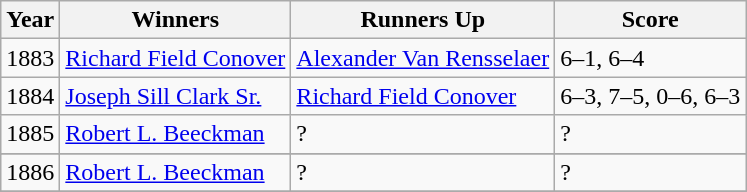<table class="wikitable sortable">
<tr>
<th>Year</th>
<th>Winners</th>
<th>Runners Up</th>
<th class="unsortable">Score</th>
</tr>
<tr>
<td>1883 </td>
<td> <a href='#'>Richard Field Conover</a></td>
<td> <a href='#'>Alexander Van Rensselaer</a></td>
<td>6–1, 6–4 </td>
</tr>
<tr>
<td>1884 </td>
<td> <a href='#'>Joseph Sill Clark Sr.</a></td>
<td> <a href='#'>Richard Field Conover</a></td>
<td>6–3, 7–5, 0–6, 6–3</td>
</tr>
<tr>
<td>1885</td>
<td> <a href='#'>Robert L. Beeckman</a></td>
<td>?</td>
<td>?</td>
</tr>
<tr>
</tr>
<tr>
<td>1886</td>
<td> <a href='#'>Robert L. Beeckman</a></td>
<td>?</td>
<td>?</td>
</tr>
<tr>
</tr>
</table>
